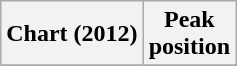<table class="wikitable sortable">
<tr>
<th>Chart (2012)</th>
<th>Peak<br>position</th>
</tr>
<tr>
</tr>
</table>
